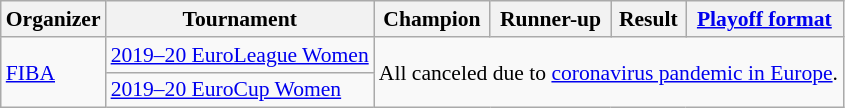<table class="wikitable" style="font-size:90%">
<tr>
<th>Organizer</th>
<th>Tournament</th>
<th>Champion</th>
<th>Runner-up</th>
<th>Result</th>
<th><a href='#'>Playoff format</a></th>
</tr>
<tr>
<td rowspan="2"><a href='#'>FIBA</a></td>
<td><a href='#'>2019–20 EuroLeague Women</a></td>
<td colspan="4" rowspan="2">All canceled due to <a href='#'>coronavirus pandemic in Europe</a>.</td>
</tr>
<tr>
<td><a href='#'>2019–20 EuroCup Women</a></td>
</tr>
</table>
